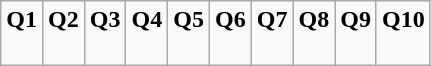<table class="wikitable" style="text-align: center;">
<tr valign="top">
<td><strong>Q1</strong><br></td>
<td><strong>Q2</strong><br></td>
<td><strong>Q3</strong><br></td>
<td><strong>Q4</strong><br></td>
<td><strong>Q5</strong><br></td>
<td><strong>Q6</strong><br></td>
<td><strong>Q7</strong><br></td>
<td><strong>Q8</strong><br></td>
<td><strong>Q9</strong><br></td>
<td><strong>Q10</strong><br><br></td>
</tr>
</table>
